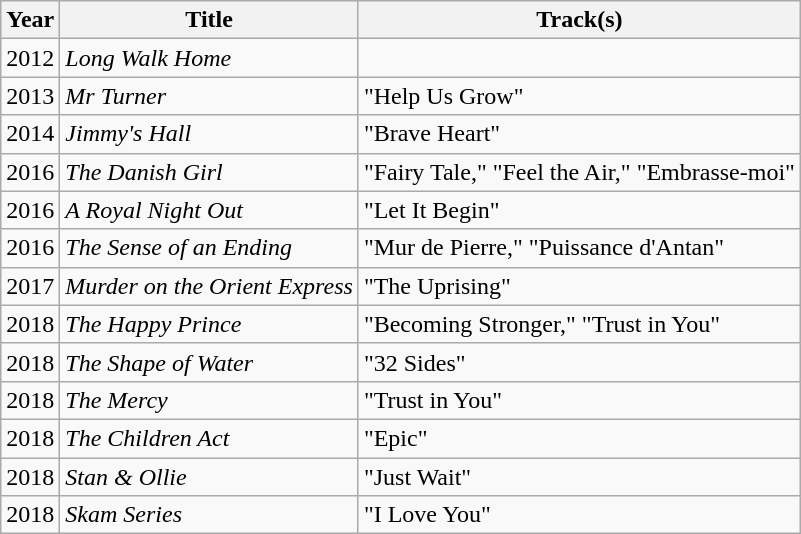<table class="wikitable">
<tr>
<th>Year</th>
<th>Title</th>
<th>Track(s)</th>
</tr>
<tr>
<td>2012</td>
<td><em>Long Walk Home</em></td>
<td></td>
</tr>
<tr>
<td>2013</td>
<td><em>Mr Turner</em></td>
<td>"Help Us Grow"</td>
</tr>
<tr>
<td>2014</td>
<td><em>Jimmy's Hall</em></td>
<td>"Brave Heart"</td>
</tr>
<tr>
<td>2016</td>
<td><em>The Danish Girl</em></td>
<td>"Fairy Tale," "Feel the Air," "Embrasse-moi"</td>
</tr>
<tr>
<td>2016</td>
<td><em>A Royal Night Out</em></td>
<td>"Let It Begin"</td>
</tr>
<tr>
<td>2016</td>
<td><em>The Sense of an Ending</em></td>
<td>"Mur de Pierre," "Puissance d'Antan"</td>
</tr>
<tr>
<td>2017</td>
<td><em>Murder on the Orient Express</em></td>
<td>"The Uprising"</td>
</tr>
<tr>
<td>2018</td>
<td><em>The Happy Prince</em></td>
<td>"Becoming Stronger," "Trust in You"</td>
</tr>
<tr>
<td>2018</td>
<td><em>The Shape of Water</em></td>
<td>"32 Sides"</td>
</tr>
<tr>
<td>2018</td>
<td><em>The Mercy</em></td>
<td>"Trust in You"</td>
</tr>
<tr>
<td>2018</td>
<td><em>The Children Act</em></td>
<td>"Epic"</td>
</tr>
<tr>
<td>2018</td>
<td><em>Stan & Ollie</em></td>
<td>"Just Wait"</td>
</tr>
<tr>
<td>2018</td>
<td><em>Skam Series</em></td>
<td>"I Love You"</td>
</tr>
</table>
